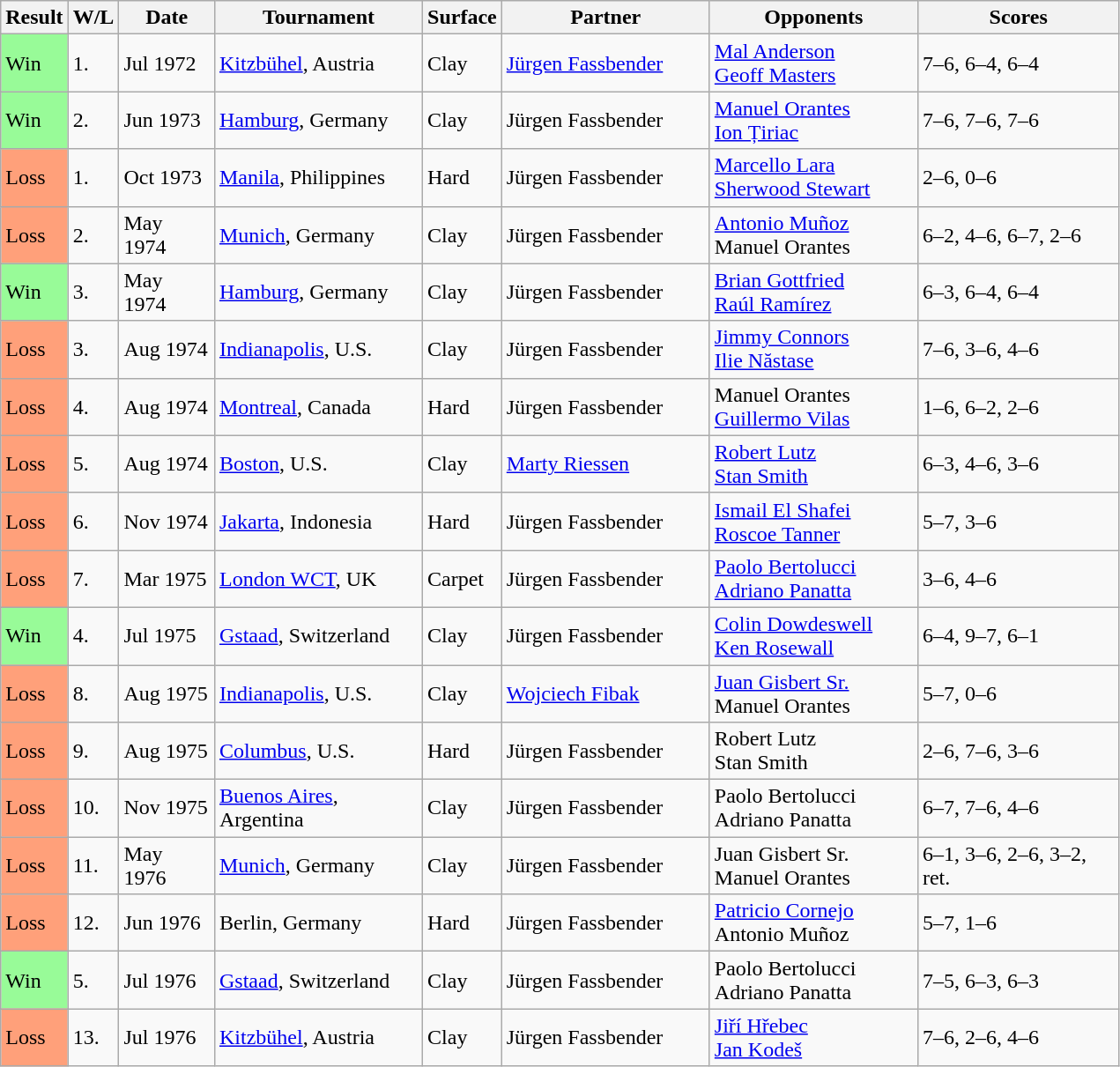<table class="sortable wikitable">
<tr>
<th style="width:40px">Result</th>
<th style="width:30px" class="unsortable">W/L</th>
<th style="width:65px">Date</th>
<th style="width:150px">Tournament</th>
<th style="width:50px">Surface</th>
<th style="width:150px">Partner</th>
<th style="width:150px">Opponents</th>
<th style="width:145px" class="unsortable">Scores</th>
</tr>
<tr>
<td style="background:#98fb98;">Win</td>
<td>1.</td>
<td>Jul 1972</td>
<td><a href='#'>Kitzbühel</a>, Austria</td>
<td>Clay</td>
<td> <a href='#'>Jürgen Fassbender</a></td>
<td> <a href='#'>Mal Anderson</a> <br>  <a href='#'>Geoff Masters</a></td>
<td>7–6, 6–4, 6–4</td>
</tr>
<tr>
<td style="background:#98fb98;">Win</td>
<td>2.</td>
<td>Jun 1973</td>
<td><a href='#'>Hamburg</a>, Germany</td>
<td>Clay</td>
<td> Jürgen Fassbender</td>
<td> <a href='#'>Manuel Orantes</a> <br>  <a href='#'>Ion Țiriac</a></td>
<td>7–6, 7–6, 7–6</td>
</tr>
<tr>
<td style="background:#ffa07a;">Loss</td>
<td>1.</td>
<td>Oct 1973</td>
<td><a href='#'>Manila</a>, Philippines</td>
<td>Hard</td>
<td> Jürgen Fassbender</td>
<td> <a href='#'>Marcello Lara</a> <br>  <a href='#'>Sherwood Stewart</a></td>
<td>2–6, 0–6</td>
</tr>
<tr>
<td style="background:#ffa07a;">Loss</td>
<td>2.</td>
<td>May 1974</td>
<td><a href='#'>Munich</a>, Germany</td>
<td>Clay</td>
<td> Jürgen Fassbender</td>
<td> <a href='#'>Antonio Muñoz</a> <br>  Manuel Orantes</td>
<td>6–2, 4–6, 6–7, 2–6</td>
</tr>
<tr>
<td style="background:#98fb98;">Win</td>
<td>3.</td>
<td>May 1974</td>
<td><a href='#'>Hamburg</a>, Germany</td>
<td>Clay</td>
<td> Jürgen Fassbender</td>
<td> <a href='#'>Brian Gottfried</a> <br>  <a href='#'>Raúl Ramírez</a></td>
<td>6–3, 6–4, 6–4</td>
</tr>
<tr>
<td style="background:#ffa07a;">Loss</td>
<td>3.</td>
<td>Aug 1974</td>
<td><a href='#'>Indianapolis</a>, U.S.</td>
<td>Clay</td>
<td> Jürgen Fassbender</td>
<td> <a href='#'>Jimmy Connors</a> <br>  <a href='#'>Ilie Năstase</a></td>
<td>7–6, 3–6, 4–6</td>
</tr>
<tr>
<td style="background:#ffa07a;">Loss</td>
<td>4.</td>
<td>Aug 1974</td>
<td><a href='#'>Montreal</a>, Canada</td>
<td>Hard</td>
<td> Jürgen Fassbender</td>
<td> Manuel Orantes <br>  <a href='#'>Guillermo Vilas</a></td>
<td>1–6, 6–2, 2–6</td>
</tr>
<tr>
<td style="background:#ffa07a;">Loss</td>
<td>5.</td>
<td>Aug 1974</td>
<td><a href='#'>Boston</a>, U.S.</td>
<td>Clay</td>
<td> <a href='#'>Marty Riessen</a></td>
<td> <a href='#'>Robert Lutz</a> <br>  <a href='#'>Stan Smith</a></td>
<td>6–3, 4–6, 3–6</td>
</tr>
<tr>
<td style="background:#ffa07a;">Loss</td>
<td>6.</td>
<td>Nov 1974</td>
<td><a href='#'>Jakarta</a>, Indonesia</td>
<td>Hard</td>
<td> Jürgen Fassbender</td>
<td> <a href='#'>Ismail El Shafei</a> <br>  <a href='#'>Roscoe Tanner</a></td>
<td>5–7, 3–6</td>
</tr>
<tr>
<td style="background:#ffa07a;">Loss</td>
<td>7.</td>
<td>Mar 1975</td>
<td><a href='#'>London WCT</a>, UK</td>
<td>Carpet</td>
<td> Jürgen Fassbender</td>
<td> <a href='#'>Paolo Bertolucci</a> <br>  <a href='#'>Adriano Panatta</a></td>
<td>3–6, 4–6</td>
</tr>
<tr>
<td style="background:#98fb98;">Win</td>
<td>4.</td>
<td>Jul 1975</td>
<td><a href='#'>Gstaad</a>, Switzerland</td>
<td>Clay</td>
<td> Jürgen Fassbender</td>
<td> <a href='#'>Colin Dowdeswell</a> <br>  <a href='#'>Ken Rosewall</a></td>
<td>6–4, 9–7, 6–1</td>
</tr>
<tr>
<td style="background:#ffa07a;">Loss</td>
<td>8.</td>
<td>Aug 1975</td>
<td><a href='#'>Indianapolis</a>, U.S.</td>
<td>Clay</td>
<td> <a href='#'>Wojciech Fibak</a></td>
<td> <a href='#'>Juan Gisbert Sr.</a> <br>  Manuel Orantes</td>
<td>5–7, 0–6</td>
</tr>
<tr>
<td style="background:#ffa07a;">Loss</td>
<td>9.</td>
<td>Aug 1975</td>
<td><a href='#'>Columbus</a>, U.S.</td>
<td>Hard</td>
<td> Jürgen Fassbender</td>
<td> Robert Lutz <br>  Stan Smith</td>
<td>2–6, 7–6, 3–6</td>
</tr>
<tr>
<td style="background:#ffa07a;">Loss</td>
<td>10.</td>
<td>Nov 1975</td>
<td><a href='#'>Buenos Aires</a>, Argentina</td>
<td>Clay</td>
<td> Jürgen Fassbender</td>
<td> Paolo Bertolucci <br>  Adriano Panatta</td>
<td>6–7, 7–6, 4–6</td>
</tr>
<tr>
<td style="background:#ffa07a;">Loss</td>
<td>11.</td>
<td>May 1976</td>
<td><a href='#'>Munich</a>, Germany</td>
<td>Clay</td>
<td> Jürgen Fassbender</td>
<td> Juan Gisbert Sr. <br>  Manuel Orantes</td>
<td>6–1, 3–6, 2–6, 3–2, ret.</td>
</tr>
<tr>
<td style="background:#ffa07a;">Loss</td>
<td>12.</td>
<td>Jun 1976</td>
<td>Berlin, Germany</td>
<td>Hard</td>
<td> Jürgen Fassbender</td>
<td> <a href='#'>Patricio Cornejo</a> <br>  Antonio Muñoz</td>
<td>5–7, 1–6</td>
</tr>
<tr>
<td style="background:#98fb98;">Win</td>
<td>5.</td>
<td>Jul 1976</td>
<td><a href='#'>Gstaad</a>, Switzerland</td>
<td>Clay</td>
<td> Jürgen Fassbender</td>
<td> Paolo Bertolucci <br>  Adriano Panatta</td>
<td>7–5, 6–3, 6–3</td>
</tr>
<tr>
<td style="background:#ffa07a;">Loss</td>
<td>13.</td>
<td>Jul 1976</td>
<td><a href='#'>Kitzbühel</a>, Austria</td>
<td>Clay</td>
<td> Jürgen Fassbender</td>
<td> <a href='#'>Jiří Hřebec</a> <br>  <a href='#'>Jan Kodeš</a></td>
<td>7–6, 2–6, 4–6</td>
</tr>
</table>
